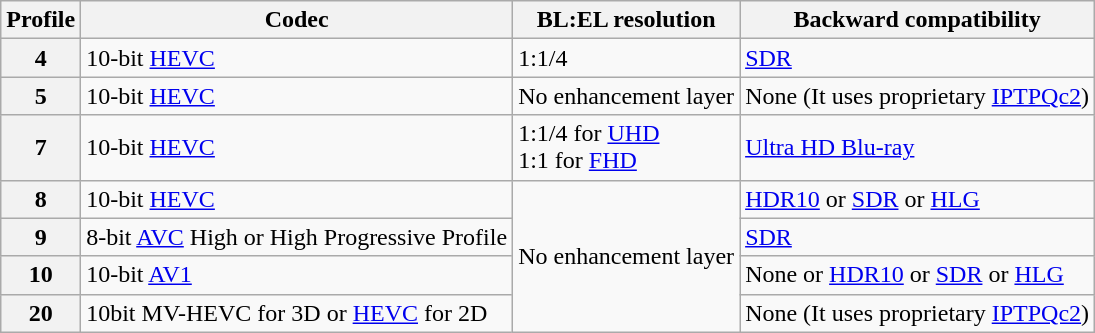<table class="wikitable">
<tr>
<th>Profile</th>
<th>Codec</th>
<th>BL:EL resolution</th>
<th>Backward compatibility</th>
</tr>
<tr>
<th>4</th>
<td>10-bit <a href='#'>HEVC</a></td>
<td>1:1/4</td>
<td><a href='#'>SDR</a></td>
</tr>
<tr>
<th>5</th>
<td>10-bit <a href='#'>HEVC</a></td>
<td>No enhancement layer</td>
<td>None (It uses proprietary <a href='#'>IPTPQc2</a>)</td>
</tr>
<tr>
<th>7</th>
<td>10-bit <a href='#'>HEVC</a></td>
<td>1:1/4 for <a href='#'>UHD</a><br>1:1 for <a href='#'>FHD</a></td>
<td><a href='#'>Ultra HD Blu-ray</a></td>
</tr>
<tr>
<th>8</th>
<td>10-bit <a href='#'>HEVC</a></td>
<td rowspan="4">No enhancement layer</td>
<td><a href='#'>HDR10</a> or <a href='#'>SDR</a> or <a href='#'>HLG</a></td>
</tr>
<tr>
<th>9</th>
<td>8-bit <a href='#'>AVC</a> High or High Progressive Profile</td>
<td><a href='#'>SDR</a></td>
</tr>
<tr>
<th>10</th>
<td>10-bit <a href='#'>AV1</a></td>
<td>None or <a href='#'>HDR10</a> or <a href='#'>SDR</a> or <a href='#'>HLG</a></td>
</tr>
<tr>
<th>20</th>
<td>10bit MV-HEVC for 3D or <a href='#'>HEVC</a> for 2D</td>
<td>None (It uses proprietary <a href='#'>IPTPQc2</a>)</td>
</tr>
</table>
